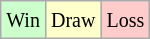<table class="wikitable">
<tr>
<td style="background-color: #CCFFCC;"><small>Win</small></td>
<td style="background-color: #FFFFCC;"><small>Draw</small></td>
<td style="background-color: #FFCCCC;"><small>Loss</small></td>
</tr>
</table>
